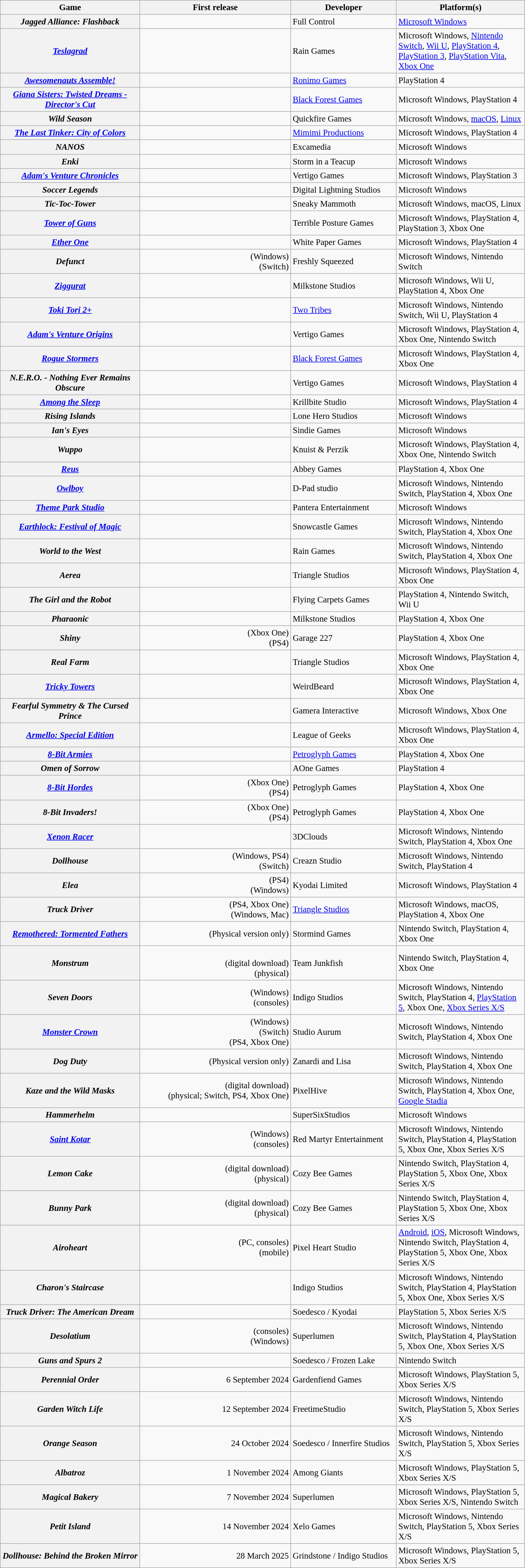<table class="sortable wikitable plainrowheaders" style="font-size:95%;">
<tr>
<th scope="col" width=240>Game</th>
<th scope="col" width=260>First release</th>
<th scope="col" width=180>Developer</th>
<th scope="col" width=220>Platform(s)</th>
</tr>
<tr>
<th scope=row><em>Jagged Alliance: Flashback</em></th>
<td align=right></td>
<td>Full Control</td>
<td><a href='#'>Microsoft Windows</a></td>
</tr>
<tr>
<th scope=row><em><a href='#'>Teslagrad</a></em></th>
<td align=right></td>
<td>Rain Games</td>
<td>Microsoft Windows, <a href='#'>Nintendo Switch</a>, <a href='#'>Wii U</a>, <a href='#'>PlayStation 4</a>, <a href='#'>PlayStation 3</a>, <a href='#'>PlayStation Vita</a>, <a href='#'>Xbox One</a></td>
</tr>
<tr>
<th scope=row><em><a href='#'>Awesomenauts Assemble!</a></em></th>
<td align=right></td>
<td><a href='#'>Ronimo Games</a></td>
<td>PlayStation 4</td>
</tr>
<tr>
<th scope=row><em><a href='#'>Giana Sisters: Twisted Dreams - Director's Cut</a></em></th>
<td align=right></td>
<td><a href='#'>Black Forest Games</a></td>
<td>Microsoft Windows, PlayStation 4</td>
</tr>
<tr>
<th scope=row><em>Wild Season</em></th>
<td align=right></td>
<td>Quickfire Games</td>
<td>Microsoft Windows, <a href='#'>macOS</a>, <a href='#'>Linux</a></td>
</tr>
<tr>
<th scope=row><em><a href='#'>The Last Tinker: City of Colors</a></em></th>
<td align=right></td>
<td><a href='#'>Mimimi Productions</a></td>
<td>Microsoft Windows, PlayStation 4</td>
</tr>
<tr>
<th scope=row><em>NANOS</em></th>
<td align=right></td>
<td>Excamedia</td>
<td>Microsoft Windows</td>
</tr>
<tr>
<th scope=row><em>Enki</em></th>
<td align=right></td>
<td>Storm in a Teacup</td>
<td>Microsoft Windows</td>
</tr>
<tr>
<th scope=row><em><a href='#'>Adam's Venture Chronicles</a></em></th>
<td align=right></td>
<td>Vertigo Games</td>
<td>Microsoft Windows, PlayStation 3</td>
</tr>
<tr>
<th scope=row><em>Soccer Legends</em></th>
<td align=right></td>
<td>Digital Lightning Studios</td>
<td>Microsoft Windows</td>
</tr>
<tr>
<th scope=row><em>Tic-Toc-Tower</em></th>
<td align=right></td>
<td>Sneaky Mammoth</td>
<td>Microsoft Windows, macOS, Linux</td>
</tr>
<tr>
<th scope=row><em><a href='#'>Tower of Guns</a></em></th>
<td align=right></td>
<td>Terrible Posture Games</td>
<td>Microsoft Windows, PlayStation 4, PlayStation 3, Xbox One</td>
</tr>
<tr>
<th scope=row><em><a href='#'>Ether One</a></em></th>
<td align=right></td>
<td>White Paper Games</td>
<td>Microsoft Windows, PlayStation 4</td>
</tr>
<tr>
<th scope=row><em>Defunct</em></th>
<td align=right> (Windows)<br> (Switch)</td>
<td>Freshly Squeezed</td>
<td>Microsoft Windows, Nintendo  Switch</td>
</tr>
<tr>
<th scope=row><em><a href='#'>Ziggurat</a></em></th>
<td align=right></td>
<td>Milkstone Studios</td>
<td>Microsoft Windows, Wii U, PlayStation 4, Xbox One</td>
</tr>
<tr>
<th scope=row><em><a href='#'>Toki Tori 2+</a></em></th>
<td align=right></td>
<td><a href='#'>Two Tribes</a></td>
<td>Microsoft Windows, Nintendo Switch, Wii U, PlayStation 4</td>
</tr>
<tr>
<th scope=row><em><a href='#'>Adam's Venture Origins</a></em></th>
<td align=right></td>
<td>Vertigo Games</td>
<td>Microsoft Windows, PlayStation 4, Xbox One, Nintendo Switch</td>
</tr>
<tr>
<th scope=row><em><a href='#'>Rogue Stormers</a></em></th>
<td align=right></td>
<td><a href='#'>Black Forest Games</a></td>
<td>Microsoft Windows, PlayStation 4, Xbox One</td>
</tr>
<tr>
<th scope=row><em>N.E.R.O. - Nothing Ever Remains Obscure</em></th>
<td align=right></td>
<td>Vertigo Games</td>
<td>Microsoft Windows, PlayStation 4</td>
</tr>
<tr>
<th scope=row><em><a href='#'>Among the Sleep</a></em></th>
<td align=right></td>
<td>Krillbite Studio</td>
<td>Microsoft Windows, PlayStation 4</td>
</tr>
<tr>
<th scope=row><em>Rising Islands</em></th>
<td align=right></td>
<td>Lone Hero Studios</td>
<td>Microsoft Windows</td>
</tr>
<tr>
<th scope=row><em>Ian's Eyes</em></th>
<td align=right></td>
<td>Sindie Games</td>
<td>Microsoft Windows</td>
</tr>
<tr>
<th scope=row><em>Wuppo</em></th>
<td align=right></td>
<td>Knuist & Perzik</td>
<td>Microsoft Windows, PlayStation 4, Xbox One, Nintendo Switch</td>
</tr>
<tr>
<th scope=row><em><a href='#'>Reus</a></em></th>
<td align=right></td>
<td>Abbey Games</td>
<td>PlayStation 4, Xbox One</td>
</tr>
<tr>
<th scope=row><em><a href='#'>Owlboy</a></em></th>
<td align=right></td>
<td>D-Pad studio</td>
<td>Microsoft Windows, Nintendo Switch, PlayStation 4, Xbox One</td>
</tr>
<tr>
<th scope=row><em><a href='#'>Theme Park Studio</a></em></th>
<td align=right></td>
<td>Pantera Entertainment</td>
<td>Microsoft Windows</td>
</tr>
<tr>
<th scope=row><em><a href='#'>Earthlock: Festival of Magic</a></em></th>
<td align=right></td>
<td>Snowcastle Games</td>
<td>Microsoft Windows, Nintendo Switch, PlayStation 4, Xbox One</td>
</tr>
<tr>
<th scope=row><em>World to the West</em></th>
<td align=right></td>
<td>Rain Games</td>
<td>Microsoft Windows, Nintendo Switch, PlayStation 4, Xbox One</td>
</tr>
<tr>
<th scope=row><em>Aerea</em></th>
<td align=right></td>
<td>Triangle Studios</td>
<td>Microsoft Windows, PlayStation 4, Xbox One</td>
</tr>
<tr>
<th scope=row><em>The Girl and the Robot</em></th>
<td align=right></td>
<td>Flying Carpets Games</td>
<td>PlayStation 4, Nintendo Switch, Wii U</td>
</tr>
<tr>
<th scope=row><em>Pharaonic</em></th>
<td align=right></td>
<td>Milkstone Studios</td>
<td>PlayStation 4, Xbox One</td>
</tr>
<tr>
<th scope=row><em>Shiny</em></th>
<td align=right> (Xbox One)<br> (PS4)</td>
<td>Garage 227</td>
<td>PlayStation 4, Xbox One</td>
</tr>
<tr>
<th scope=row><em>Real Farm</em></th>
<td align=right></td>
<td>Triangle Studios</td>
<td>Microsoft Windows, PlayStation 4, Xbox One</td>
</tr>
<tr>
<th scope=row><em><a href='#'>Tricky Towers</a></em></th>
<td align=right></td>
<td>WeirdBeard</td>
<td>Microsoft Windows, PlayStation 4, Xbox One</td>
</tr>
<tr>
<th scope=row><em>Fearful Symmetry & The Cursed Prince</em></th>
<td align=right></td>
<td>Gamera Interactive</td>
<td>Microsoft Windows, Xbox One</td>
</tr>
<tr>
<th scope=row><em><a href='#'>Armello: Special Edition</a></em></th>
<td align=right></td>
<td>League of Geeks</td>
<td>Microsoft Windows, PlayStation 4, Xbox One</td>
</tr>
<tr>
<th scope=row><em><a href='#'>8-Bit Armies</a></em></th>
<td align=right></td>
<td><a href='#'>Petroglyph Games</a></td>
<td>PlayStation 4, Xbox One</td>
</tr>
<tr>
<th scope=row><em>Omen of Sorrow</em></th>
<td align=right></td>
<td>AOne Games</td>
<td>PlayStation 4</td>
</tr>
<tr>
<th scope=row><em><a href='#'>8-Bit Hordes</a></em></th>
<td align=right> (Xbox One)<br> (PS4)</td>
<td>Petroglyph Games</td>
<td>PlayStation 4, Xbox One</td>
</tr>
<tr>
<th scope=row><em>8-Bit Invaders!</em></th>
<td align=right> (Xbox One)<br> (PS4)</td>
<td>Petroglyph Games</td>
<td>PlayStation 4, Xbox One</td>
</tr>
<tr>
<th scope=row><em><a href='#'>Xenon Racer</a></em></th>
<td align=right></td>
<td>3DClouds</td>
<td>Microsoft Windows, Nintendo Switch, PlayStation 4, Xbox One</td>
</tr>
<tr>
<th scope=row><em>Dollhouse</em></th>
<td align=right> (Windows, PS4)<br> (Switch)</td>
<td>Creazn Studio</td>
<td>Microsoft Windows, Nintendo Switch, PlayStation 4</td>
</tr>
<tr>
<th scope=row><em>Elea</em></th>
<td align=right> (PS4)<br> (Windows)</td>
<td>Kyodai Limited</td>
<td>Microsoft Windows, PlayStation 4</td>
</tr>
<tr>
<th scope=row><em>Truck Driver</em></th>
<td align=right> (PS4, Xbox One)<br> (Windows, Mac)</td>
<td><a href='#'>Triangle Studios</a></td>
<td>Microsoft Windows, macOS, PlayStation 4, Xbox One</td>
</tr>
<tr>
<th scope=row><em><a href='#'>Remothered: Tormented Fathers</a></em></th>
<td align=right> (Physical version only)</td>
<td>Stormind Games</td>
<td>Nintendo Switch, PlayStation 4, Xbox One</td>
</tr>
<tr>
<th scope=row><em>Monstrum</em></th>
<td align=right><br>
(digital download)<br> 
(physical)</td>
<td>Team Junkfish</td>
<td>Nintendo Switch, PlayStation 4, Xbox One</td>
</tr>
<tr>
<th scope=row><em>Seven Doors</em></th>
<td align=right> (Windows)<br> (consoles)</td>
<td>Indigo Studios</td>
<td>Microsoft Windows, Nintendo Switch, PlayStation 4, <a href='#'>PlayStation 5</a>, Xbox One, <a href='#'>Xbox Series X/S</a></td>
</tr>
<tr>
<th scope=row><em><a href='#'>Monster Crown</a></em></th>
<td align=right> (Windows)<br> (Switch)<br> (PS4, Xbox One)</td>
<td>Studio Aurum</td>
<td>Microsoft Windows, Nintendo Switch, PlayStation 4, Xbox One</td>
</tr>
<tr>
<th scope=row><em>Dog Duty</em></th>
<td align=right> (Physical version only)</td>
<td>Zanardi and Lisa</td>
<td>Microsoft Windows, Nintendo Switch, PlayStation 4, Xbox One</td>
</tr>
<tr>
<th scope=row><em>Kaze and the Wild Masks</em></th>
<td align=right> (digital download)<br> (physical; Switch, PS4, Xbox One)</td>
<td>PixelHive</td>
<td>Microsoft Windows, Nintendo Switch, PlayStation 4, Xbox One, <a href='#'>Google Stadia</a></td>
</tr>
<tr>
<th scope=row><em>Hammerhelm</em></th>
<td align=right></td>
<td>SuperSixStudios</td>
<td>Microsoft Windows</td>
</tr>
<tr>
<th scope=row><em><a href='#'>Saint Kotar</a></em></th>
<td align=right> (Windows)<br>  (consoles)</td>
<td>Red Martyr Entertainment</td>
<td>Microsoft Windows, Nintendo Switch, PlayStation 4, PlayStation 5, Xbox One, Xbox Series X/S</td>
</tr>
<tr>
<th scope=row><em>Lemon Cake</em></th>
<td align=right> (digital download)<br>  (physical)</td>
<td>Cozy Bee Games</td>
<td>Nintendo Switch, PlayStation 4, PlayStation 5, Xbox One, Xbox Series X/S</td>
</tr>
<tr>
<th scope=row><em>Bunny Park</em></th>
<td align=right> (digital download)<br>  (physical)</td>
<td>Cozy Bee Games</td>
<td>Nintendo Switch, PlayStation 4, PlayStation 5, Xbox One, Xbox Series X/S</td>
</tr>
<tr>
<th scope=row><em>Airoheart</em></th>
<td align=right> (PC, consoles)<br> (mobile)</td>
<td>Pixel Heart Studio</td>
<td><a href='#'>Android</a>, <a href='#'>iOS</a>, Microsoft Windows, Nintendo Switch, PlayStation 4, PlayStation 5, Xbox One, Xbox Series X/S</td>
</tr>
<tr>
<th scope=row><em>Charon's Staircase</em></th>
<td align=right></td>
<td>Indigo Studios</td>
<td>Microsoft Windows, Nintendo Switch, PlayStation 4, PlayStation 5, Xbox One, Xbox Series X/S</td>
</tr>
<tr>
<th scope=row><em>Truck Driver: The American Dream</em></th>
<td align=right></td>
<td>Soedesco / Kyodai</td>
<td>PlayStation 5, Xbox Series X/S</td>
</tr>
<tr>
<th scope=row><em>Desolatium</em></th>
<td align=right> (consoles)<br> (Windows)</td>
<td>Superlumen</td>
<td>Microsoft Windows, Nintendo Switch, PlayStation 4, PlayStation 5, Xbox One, Xbox Series X/S</td>
</tr>
<tr>
<th scope=row><em>Guns and Spurs 2</em></th>
<td align=right></td>
<td>Soedesco / Frozen Lake</td>
<td>Nintendo Switch</td>
</tr>
<tr>
<th scope=row><em>Perennial Order</em></th>
<td align=right>6 September 2024</td>
<td>Gardenfiend Games</td>
<td>Microsoft Windows, PlayStation 5, Xbox Series X/S</td>
</tr>
<tr>
<th scope="row"><em>Garden Witch Life</em></th>
<td align="right">12 September 2024</td>
<td>FreetimeStudio</td>
<td>Microsoft Windows, Nintendo Switch, PlayStation 5, Xbox Series X/S</td>
</tr>
<tr>
<th scope="row"><em>Orange Season</em></th>
<td align="right">24 October 2024</td>
<td>Soedesco / Innerfire Studios</td>
<td>Microsoft Windows, Nintendo Switch, PlayStation 5, Xbox Series X/S</td>
</tr>
<tr>
<th scope="row"><em>Albatroz</em></th>
<td align="right">1 November 2024</td>
<td>Among Giants</td>
<td>Microsoft Windows, PlayStation 5, Xbox Series X/S</td>
</tr>
<tr>
<th scope="row"><em>Magical Bakery</em></th>
<td align="right">7 November 2024</td>
<td>Superlumen</td>
<td>Microsoft Windows, PlayStation 5, Xbox Series X/S, Nintendo Switch</td>
</tr>
<tr>
<th scope="row"><em>Petit Island</em></th>
<td align="right">14 November 2024</td>
<td>Xelo Games</td>
<td>Microsoft Windows, Nintendo Switch, PlayStation 5, Xbox Series X/S</td>
</tr>
<tr>
<th scope=row><em>Dollhouse: Behind the Broken Mirror</em></th>
<td align=right>28 March 2025</td>
<td>Grindstone / Indigo Studios</td>
<td>Microsoft Windows, PlayStation 5, Xbox Series X/S</td>
</tr>
</table>
